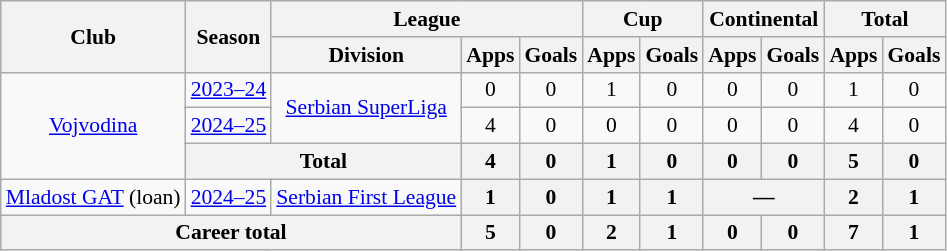<table class="wikitable" style="text-align: center;font-size:90%">
<tr>
<th rowspan="2">Club</th>
<th rowspan="2">Season</th>
<th colspan="3">League</th>
<th colspan="2">Cup</th>
<th colspan="2">Continental</th>
<th colspan="2">Total</th>
</tr>
<tr>
<th>Division</th>
<th>Apps</th>
<th>Goals</th>
<th>Apps</th>
<th>Goals</th>
<th>Apps</th>
<th>Goals</th>
<th>Apps</th>
<th>Goals</th>
</tr>
<tr>
<td rowspan="3"><a href='#'>Vojvodina</a></td>
<td><a href='#'>2023–24</a></td>
<td rowspan="2"><a href='#'>Serbian SuperLiga</a></td>
<td>0</td>
<td>0</td>
<td>1</td>
<td>0</td>
<td>0</td>
<td>0</td>
<td>1</td>
<td>0</td>
</tr>
<tr>
<td><a href='#'>2024–25</a></td>
<td>4</td>
<td>0</td>
<td>0</td>
<td>0</td>
<td>0</td>
<td>0</td>
<td>4</td>
<td>0</td>
</tr>
<tr>
<th colspan="2">Total</th>
<th>4</th>
<th>0</th>
<th>1</th>
<th>0</th>
<th>0</th>
<th>0</th>
<th>5</th>
<th>0</th>
</tr>
<tr>
<td><a href='#'>Mladost GAT</a> (loan)</td>
<td><a href='#'>2024–25</a></td>
<td><a href='#'>Serbian First League</a></td>
<th>1</th>
<th>0</th>
<th>1</th>
<th>1</th>
<th colspan="2">—</th>
<th>2</th>
<th>1</th>
</tr>
<tr>
<th colspan="3">Career total</th>
<th>5</th>
<th>0</th>
<th>2</th>
<th>1</th>
<th>0</th>
<th>0</th>
<th>7</th>
<th>1</th>
</tr>
</table>
